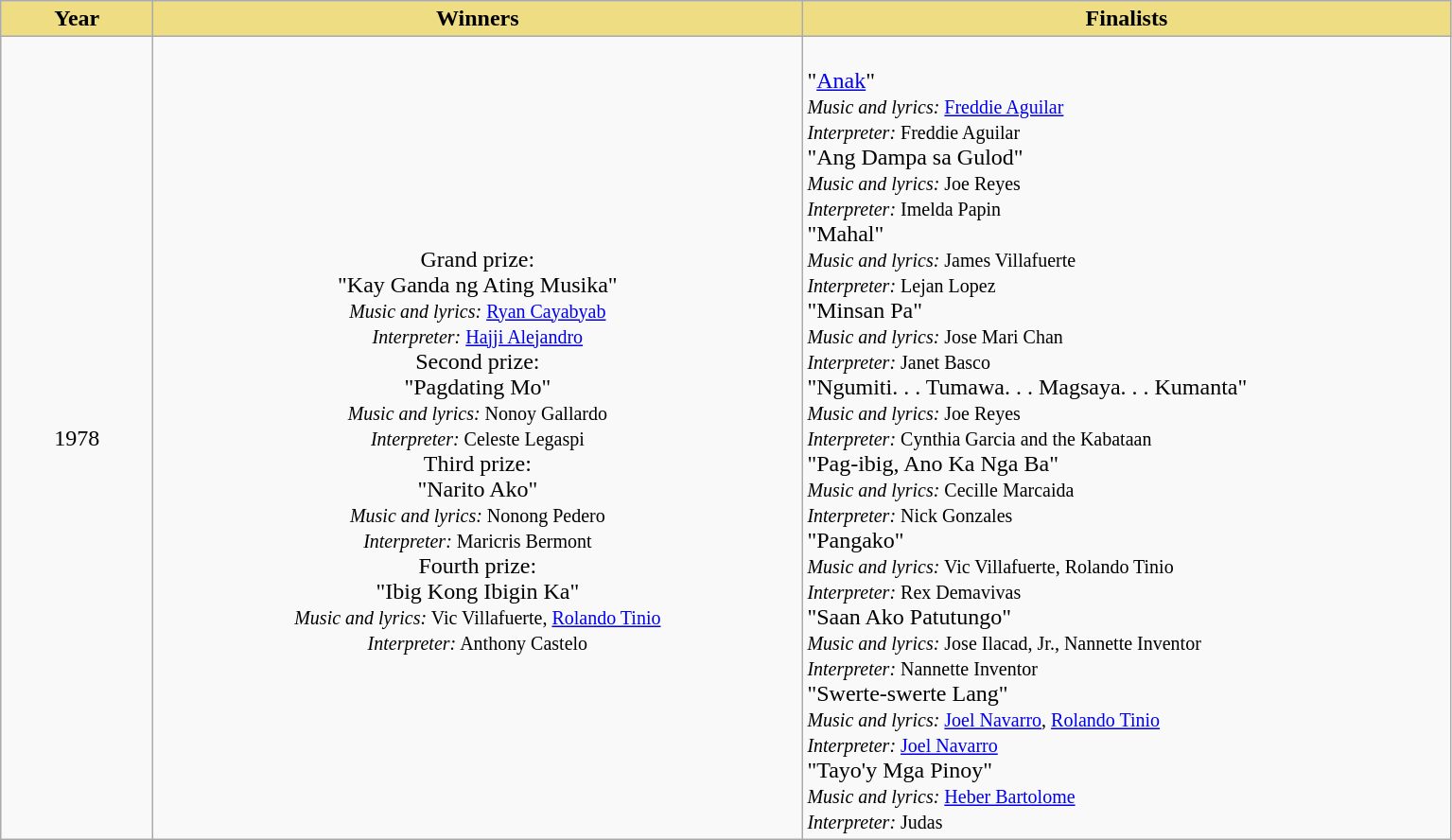<table class="wikitable" border="1">
<tr align=center bgcolor=lavender>
<th style="background:#EEDD82;" width=100>Year</th>
<th style="background:#EEDD82;" width=450>Winners</th>
<th style="background:#EEDD82;" width=450>Finalists</th>
</tr>
<tr>
<td align="center" valign="center">1978</td>
<td align="center" valign="center"><br>Grand prize:<br> 
"Kay Ganda ng Ating Musika"<br>
<small><em>Music and lyrics:</em> <a href='#'>Ryan Cayabyab</a><br>
<em>Interpreter:</em> <a href='#'>Hajji Alejandro</a></small><br>Second prize:<br>
"Pagdating Mo"<br>
<small><em>Music and lyrics:</em> Nonoy Gallardo<br>
<em>Interpreter:</em> Celeste Legaspi</small><br>Third prize:<br>
"Narito Ako"<br>
<small><em>Music and lyrics:</em> Nonong Pedero<br>
<em>Interpreter:</em> Maricris Bermont</small><br>Fourth prize:<br>
"Ibig Kong Ibigin Ka"<br>
<small><em>Music and lyrics:</em> Vic Villafuerte, <a href='#'>Rolando Tinio</a><br>
<em>Interpreter:</em> Anthony Castelo</small></td>
<td><br>"<a href='#'>Anak</a>"<br>
<small><em>Music and lyrics:</em> <a href='#'>Freddie Aguilar</a><br>
<em>Interpreter:</em> Freddie Aguilar</small> <br>"Ang Dampa sa Gulod"<br>
<small><em>Music and lyrics:</em> Joe Reyes<br>
<em>Interpreter:</em> Imelda Papin</small><br>"Mahal"<br>
<small><em>Music and lyrics:</em> James Villafuerte<br>
<em>Interpreter:</em> Lejan Lopez</small><br>"Minsan Pa"<br>
<small><em>Music and lyrics:</em> Jose Mari Chan<br>
<em>Interpreter:</em> Janet Basco</small><br>"Ngumiti. . . Tumawa. . . Magsaya. . . Kumanta"<br>
<small><em>Music and lyrics:</em> Joe Reyes<br>
<em>Interpreter:</em> Cynthia Garcia and the Kabataan</small><br>"Pag-ibig, Ano Ka Nga Ba"<br>
<small><em>Music and lyrics:</em> Cecille Marcaida<br>
<em>Interpreter:</em> Nick Gonzales</small><br>"Pangako"<br>
<small><em>Music and lyrics:</em> Vic Villafuerte, Rolando Tinio<br>
<em>Interpreter:</em> Rex Demavivas</small><br>"Saan Ako Patutungo"<br>
<small><em>Music and lyrics:</em> Jose Ilacad, Jr., Nannette Inventor<br>
<em>Interpreter:</em> Nannette Inventor</small><br>"Swerte-swerte Lang"<br>
<small><em>Music and lyrics:</em> <a href='#'>Joel Navarro</a>, <a href='#'>Rolando Tinio</a><br>
<em>Interpreter:</em> <a href='#'>Joel Navarro</a></small><br>"Tayo'y Mga Pinoy"<br>
<small><em>Music and lyrics:</em> <a href='#'>Heber Bartolome</a><br>
<em>Interpreter:</em> Judas</small></td>
</tr>
</table>
